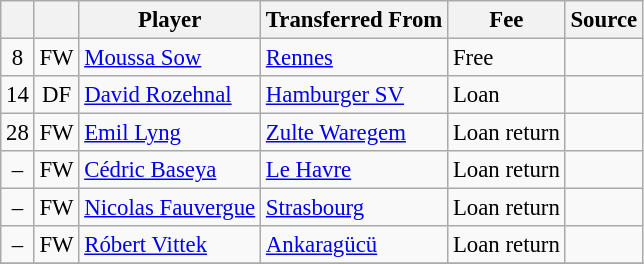<table class="wikitable plainrowheaders sortable" style="font-size:95%">
<tr>
<th></th>
<th></th>
<th>Player</th>
<th>Transferred From</th>
<th>Fee</th>
<th>Source</th>
</tr>
<tr>
<td align=center>8</td>
<td align=center>FW</td>
<td> <a href='#'>Moussa Sow</a></td>
<td> <a href='#'>Rennes</a></td>
<td>Free</td>
<td></td>
</tr>
<tr>
<td align=center>14</td>
<td align=center>DF</td>
<td> <a href='#'>David Rozehnal</a></td>
<td> <a href='#'>Hamburger SV</a></td>
<td>Loan</td>
<td></td>
</tr>
<tr>
<td align=center>28</td>
<td align=center>FW</td>
<td> <a href='#'>Emil Lyng</a></td>
<td> <a href='#'>Zulte Waregem</a></td>
<td>Loan return</td>
<td></td>
</tr>
<tr>
<td align=center>–</td>
<td align=center>FW</td>
<td> <a href='#'>Cédric Baseya</a></td>
<td> <a href='#'>Le Havre</a></td>
<td>Loan return</td>
<td></td>
</tr>
<tr>
<td align=center>–</td>
<td align=center>FW</td>
<td> <a href='#'>Nicolas Fauvergue</a></td>
<td> <a href='#'>Strasbourg</a></td>
<td>Loan return</td>
<td></td>
</tr>
<tr>
<td align=center>–</td>
<td align=center>FW</td>
<td> <a href='#'>Róbert Vittek</a></td>
<td> <a href='#'>Ankaragücü</a></td>
<td>Loan return</td>
<td></td>
</tr>
<tr>
</tr>
</table>
